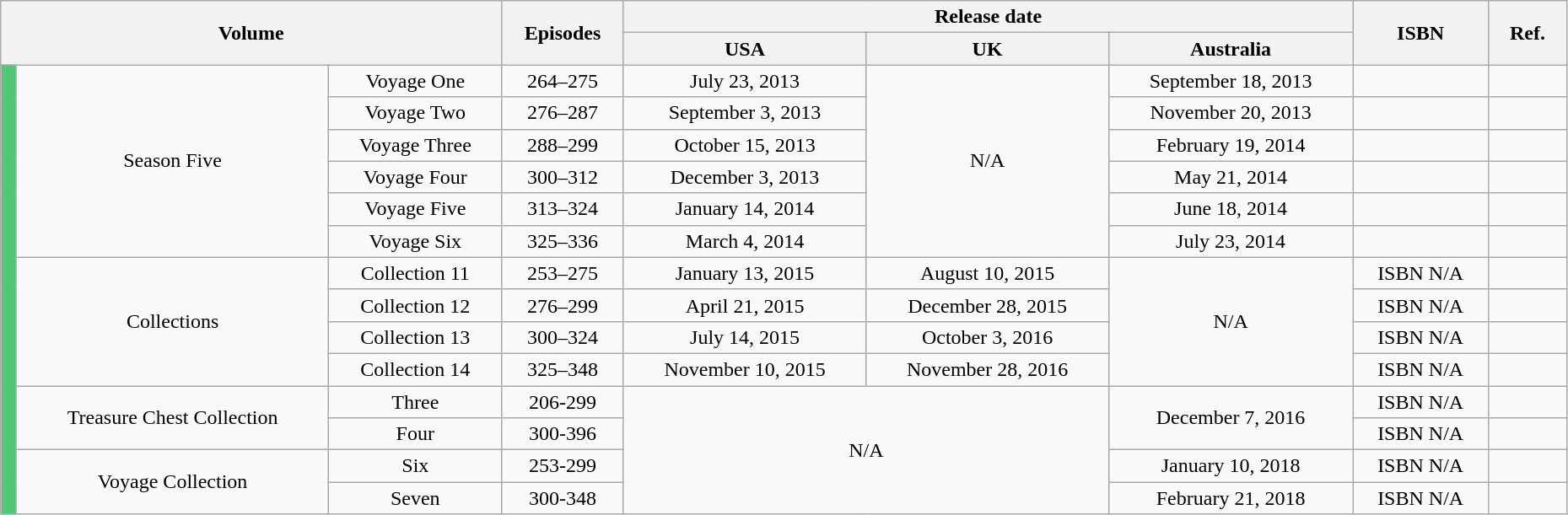<table class="wikitable" style="text-align: center; width: 98%;">
<tr>
<th colspan="3" rowspan="2">Volume</th>
<th rowspan="2">Episodes</th>
<th colspan="3">Release date</th>
<th rowspan="2">ISBN</th>
<th rowspan="2" style="width:5%;">Ref.</th>
</tr>
<tr>
<th>USA</th>
<th>UK</th>
<th>Australia</th>
</tr>
<tr>
<td rowspan="45" style="width:1%; background:#50C878;"></td>
<td rowspan="6">Season Five</td>
<td>Voyage One</td>
<td>264–275</td>
<td>July 23, 2013</td>
<td rowspan="6">N/A</td>
<td>September 18, 2013</td>
<td></td>
<td></td>
</tr>
<tr>
<td>Voyage Two</td>
<td>276–287</td>
<td>September 3, 2013</td>
<td>November 20, 2013</td>
<td></td>
<td></td>
</tr>
<tr>
<td>Voyage Three</td>
<td>288–299</td>
<td>October 15, 2013</td>
<td>February 19, 2014</td>
<td></td>
<td></td>
</tr>
<tr>
<td>Voyage Four</td>
<td>300–312</td>
<td>December 3, 2013</td>
<td>May 21, 2014</td>
<td></td>
<td></td>
</tr>
<tr>
<td>Voyage Five</td>
<td>313–324</td>
<td>January 14, 2014</td>
<td>June 18, 2014</td>
<td></td>
<td></td>
</tr>
<tr>
<td>Voyage Six</td>
<td>325–336</td>
<td>March 4, 2014</td>
<td>July 23, 2014</td>
<td></td>
<td></td>
</tr>
<tr>
<td rowspan="4">Collections</td>
<td>Collection 11</td>
<td>253–275</td>
<td>January 13, 2015</td>
<td>August 10, 2015</td>
<td rowspan="4">N/A</td>
<td>ISBN N/A</td>
<td></td>
</tr>
<tr>
<td>Collection 12</td>
<td>276–299</td>
<td>April 21, 2015</td>
<td>December 28, 2015</td>
<td>ISBN N/A</td>
<td></td>
</tr>
<tr>
<td>Collection 13</td>
<td>300–324</td>
<td>July 14, 2015</td>
<td>October 3, 2016</td>
<td>ISBN N/A</td>
<td></td>
</tr>
<tr>
<td>Collection 14</td>
<td>325–348</td>
<td>November 10, 2015</td>
<td>November 28, 2016</td>
<td>ISBN N/A</td>
<td></td>
</tr>
<tr>
<td rowspan="2">Treasure Chest Collection</td>
<td>Three</td>
<td>206-299</td>
<td colspan="2" rowspan="4">N/A</td>
<td rowspan="2">December 7, 2016</td>
<td>ISBN N/A</td>
<td></td>
</tr>
<tr>
<td>Four</td>
<td>300-396</td>
<td>ISBN N/A</td>
<td></td>
</tr>
<tr>
<td rowspan="2">Voyage Collection</td>
<td>Six</td>
<td>253-299</td>
<td>January 10, 2018</td>
<td>ISBN N/A</td>
<td></td>
</tr>
<tr>
<td>Seven</td>
<td>300-348</td>
<td>February 21, 2018</td>
<td>ISBN N/A</td>
<td></td>
</tr>
</table>
